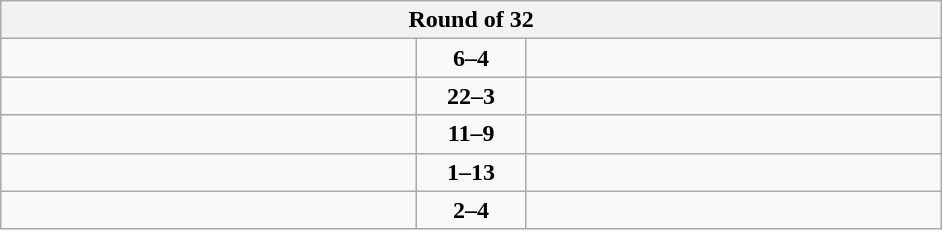<table class="wikitable" style="text-align: center; ">
<tr>
<th colspan=3>Round of 32</th>
</tr>
<tr>
<td align=left width="270"><strong></strong></td>
<td align=center width="65"><strong>6–4</strong></td>
<td align=left width="270"></td>
</tr>
<tr>
<td align=left><strong></strong></td>
<td align=center><strong>22–3</strong></td>
<td align=left></td>
</tr>
<tr>
<td align=left><strong></strong></td>
<td align=center><strong>11–9</strong></td>
<td align=left></td>
</tr>
<tr>
<td align=left></td>
<td align=center><strong>1–13</strong></td>
<td align=left><strong></strong></td>
</tr>
<tr>
<td align=left></td>
<td align=center><strong>2–4</strong></td>
<td align=left><strong></strong></td>
</tr>
</table>
